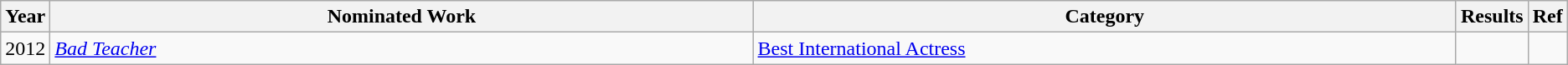<table class="wikitable">
<tr>
<th scope="col" style="width:1em;">Year</th>
<th scope="col" style="width:35em;">Nominated Work</th>
<th scope="col" style="width:35em;">Category</th>
<th scope="col" style="width:1em;">Results</th>
<th scope="col" style="width:1em;">Ref</th>
</tr>
<tr>
<td>2012</td>
<td><em><a href='#'>Bad Teacher</a></em></td>
<td><a href='#'>Best International Actress</a></td>
<td></td>
<td></td>
</tr>
</table>
